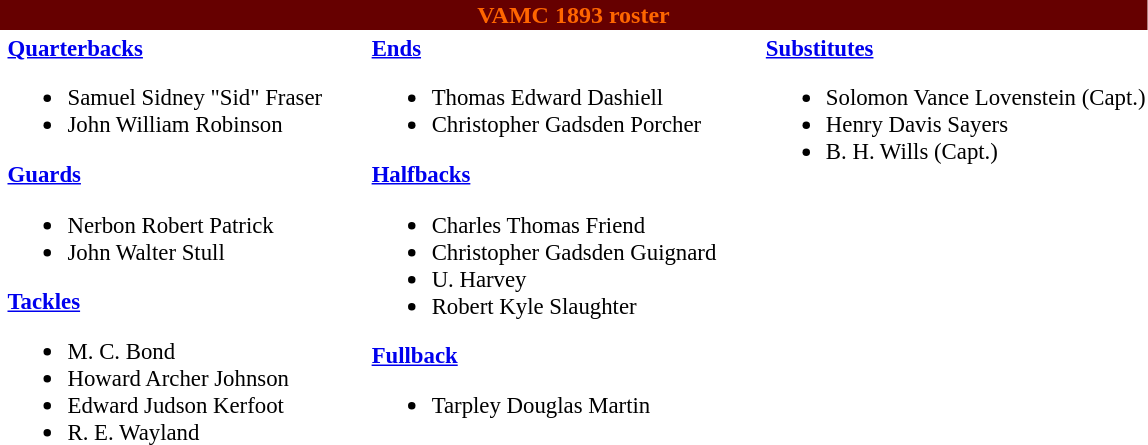<table class="toccolours" style="text-align: left;">
<tr>
<th colspan="9" style="background:#660000;color:#FF6600;text-align:center;"><span><strong>VAMC 1893 roster</strong></span></th>
</tr>
<tr>
<td></td>
<td style="font-size:95%; vertical-align:top;"><strong><a href='#'>Quarterbacks</a></strong><br><ul><li>Samuel Sidney "Sid" Fraser</li><li>John William Robinson</li></ul><strong><a href='#'>Guards</a></strong><ul><li>Nerbon Robert Patrick</li><li>John Walter Stull</li></ul><strong><a href='#'>Tackles</a></strong><ul><li>M. C. Bond</li><li>Howard Archer Johnson</li><li>Edward Judson Kerfoot</li><li>R. E. Wayland</li></ul></td>
<td style="width: 25px;"></td>
<td style="font-size:95%; vertical-align:top;"><strong><a href='#'>Ends</a></strong><br><ul><li>Thomas Edward Dashiell</li><li>Christopher Gadsden Porcher</li></ul><strong><a href='#'>Halfbacks</a></strong><ul><li>Charles Thomas Friend</li><li>Christopher Gadsden Guignard</li><li>U. Harvey</li><li>Robert Kyle Slaughter</li></ul><strong><a href='#'>Fullback</a></strong><ul><li>Tarpley Douglas Martin</li></ul></td>
<td style="width: 25px;"></td>
<td style="font-size:95%; vertical-align:top;"><strong><a href='#'>Substitutes</a></strong><br><ul><li>Solomon Vance Lovenstein (Capt.)</li><li>Henry Davis Sayers</li><li>B. H. Wills (Capt.)</li></ul></td>
</tr>
</table>
